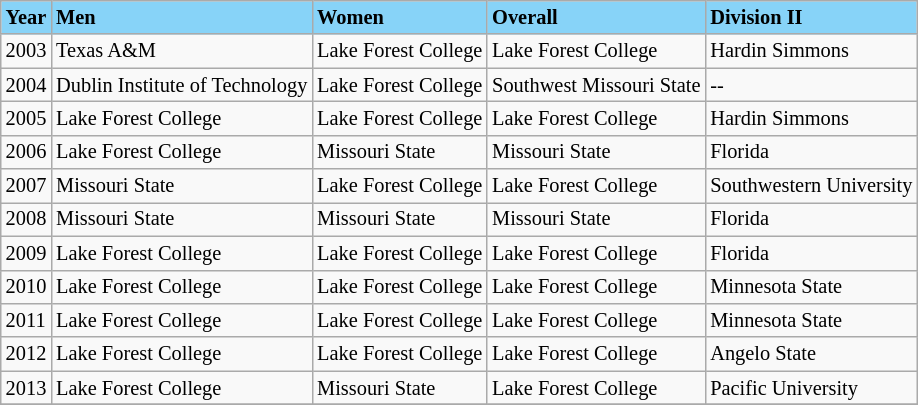<table class="wikitable" style="font-size:85%;">
<tr ! style="background-color: #87D3F8;">
<td><strong>Year</strong></td>
<td><strong>Men</strong></td>
<td><strong>Women</strong></td>
<td><strong>Overall</strong></td>
<td><strong>Division II</strong></td>
</tr>
<tr --->
<td>2003</td>
<td>Texas A&M</td>
<td>Lake Forest College</td>
<td>Lake Forest College</td>
<td>Hardin Simmons</td>
</tr>
<tr --->
<td>2004</td>
<td>Dublin Institute of Technology</td>
<td>Lake Forest College</td>
<td>Southwest Missouri State</td>
<td>--</td>
</tr>
<tr --->
<td>2005</td>
<td>Lake Forest College</td>
<td>Lake Forest College</td>
<td>Lake Forest College</td>
<td>Hardin Simmons</td>
</tr>
<tr --->
<td>2006</td>
<td>Lake Forest College</td>
<td>Missouri State</td>
<td>Missouri State</td>
<td>Florida</td>
</tr>
<tr --->
<td>2007</td>
<td>Missouri State</td>
<td>Lake Forest College</td>
<td>Lake Forest College</td>
<td>Southwestern University</td>
</tr>
<tr --->
<td>2008</td>
<td>Missouri State</td>
<td>Missouri State</td>
<td>Missouri State</td>
<td>Florida</td>
</tr>
<tr --->
<td>2009</td>
<td>Lake Forest College</td>
<td>Lake Forest College</td>
<td>Lake Forest College</td>
<td>Florida</td>
</tr>
<tr --->
<td>2010</td>
<td>Lake Forest College</td>
<td>Lake Forest College</td>
<td>Lake Forest College</td>
<td>Minnesota State</td>
</tr>
<tr --->
<td>2011</td>
<td>Lake Forest College</td>
<td>Lake Forest College</td>
<td>Lake Forest College</td>
<td>Minnesota State</td>
</tr>
<tr --->
<td>2012</td>
<td>Lake Forest College</td>
<td>Lake Forest College</td>
<td>Lake Forest College</td>
<td>Angelo State</td>
</tr>
<tr --->
<td>2013</td>
<td>Lake Forest College</td>
<td>Missouri State</td>
<td>Lake Forest College</td>
<td>Pacific University</td>
</tr>
<tr --->
</tr>
</table>
